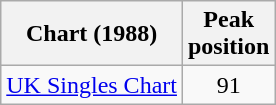<table class="wikitable sortable">
<tr>
<th>Chart (1988)</th>
<th>Peak<br>position</th>
</tr>
<tr>
<td><a href='#'>UK Singles Chart</a></td>
<td style="text-align:center;">91</td>
</tr>
</table>
